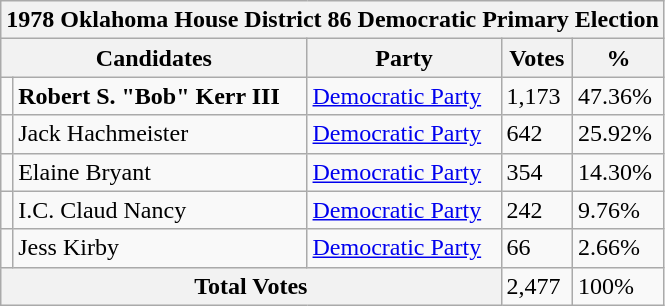<table class="wikitable">
<tr>
<th colspan="5"><strong>1978 Oklahoma House District 86 Democratic Primary Election</strong></th>
</tr>
<tr>
<th colspan="2">Candidates</th>
<th>Party</th>
<th>Votes</th>
<th>%</th>
</tr>
<tr>
<td></td>
<td><strong>Robert S. "Bob" Kerr III</strong></td>
<td><a href='#'>Democratic Party</a></td>
<td>1,173</td>
<td>47.36%</td>
</tr>
<tr>
<td></td>
<td>Jack Hachmeister</td>
<td><a href='#'>Democratic Party</a></td>
<td>642</td>
<td>25.92%</td>
</tr>
<tr>
<td></td>
<td>Elaine Bryant</td>
<td><a href='#'>Democratic Party</a></td>
<td>354</td>
<td>14.30%</td>
</tr>
<tr>
<td></td>
<td>I.C. Claud Nancy</td>
<td><a href='#'>Democratic Party</a></td>
<td>242</td>
<td>9.76%</td>
</tr>
<tr>
<td></td>
<td>Jess Kirby</td>
<td><a href='#'>Democratic Party</a></td>
<td>66</td>
<td>2.66%</td>
</tr>
<tr>
<th colspan="3"><strong>Total Votes</strong></th>
<td>2,477</td>
<td>100%</td>
</tr>
</table>
